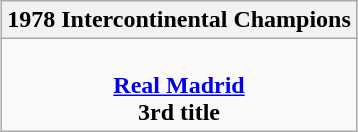<table class=wikitable style="text-align:center; margin:auto">
<tr>
<th>1978 Intercontinental Champions</th>
</tr>
<tr>
<td><br> <strong><a href='#'>Real Madrid</a></strong> <br> <strong>3rd title</strong></td>
</tr>
</table>
